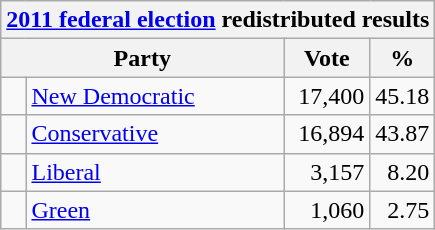<table class="wikitable">
<tr>
<th colspan="4"><a href='#'>2011 federal election</a> redistributed results</th>
</tr>
<tr>
<th bgcolor="#DDDDFF" width="130px" colspan="2">Party</th>
<th bgcolor="#DDDDFF" width="50px">Vote</th>
<th bgcolor="#DDDDFF" width="30px">%</th>
</tr>
<tr>
<td> </td>
<td><a href='#'>New Democratic</a></td>
<td align=right>17,400</td>
<td align=right>45.18</td>
</tr>
<tr>
<td> </td>
<td><a href='#'>Conservative</a></td>
<td align=right>16,894</td>
<td align=right>43.87</td>
</tr>
<tr>
<td> </td>
<td><a href='#'>Liberal</a></td>
<td align=right>3,157</td>
<td align=right>8.20</td>
</tr>
<tr>
<td> </td>
<td><a href='#'>Green</a></td>
<td align=right>1,060</td>
<td align=right>2.75</td>
</tr>
</table>
